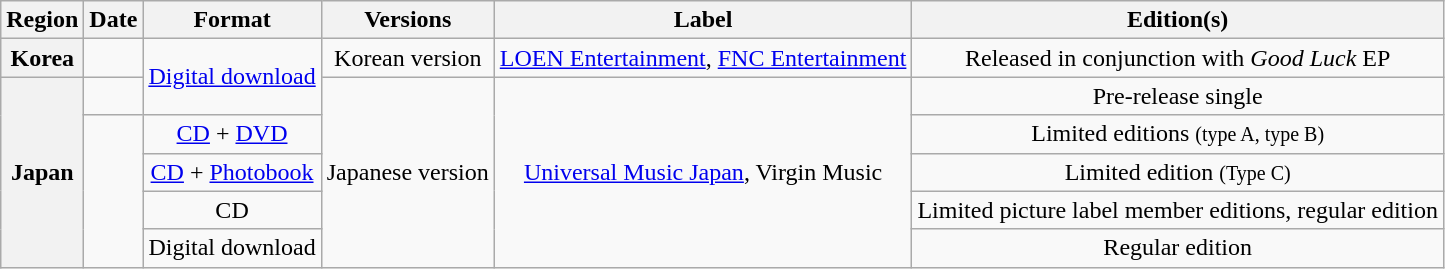<table class="wikitable plainrowheaders sortable" style="text-align:center;">
<tr>
<th scope="col">Region</th>
<th scope="col">Date</th>
<th scope="col">Format</th>
<th scope="col">Versions</th>
<th scope="col">Label</th>
<th scope="col">Edition(s)</th>
</tr>
<tr>
<th scope="row" rowspan="1">Korea</th>
<td></td>
<td rowspan="2"><a href='#'>Digital download</a></td>
<td rowspan="1">Korean version</td>
<td><a href='#'>LOEN Entertainment</a>, <a href='#'>FNC Entertainment</a></td>
<td>Released in conjunction with <em>Good Luck</em> EP</td>
</tr>
<tr>
<th scope="row" rowspan="5">Japan</th>
<td rowspan="1"></td>
<td rowspan="5">Japanese version</td>
<td rowspan="5"><a href='#'>Universal Music Japan</a>, Virgin Music</td>
<td rowspan="1">Pre-release single</td>
</tr>
<tr>
<td rowspan="4"></td>
<td rowspan="1"><a href='#'>CD</a> + <a href='#'>DVD</a></td>
<td rowspan="1">Limited editions <small>(type A, type B)</small></td>
</tr>
<tr>
<td rowspan="1"><a href='#'>CD</a> + <a href='#'>Photobook</a></td>
<td rowspan="1">Limited edition <small>(Type C)</small></td>
</tr>
<tr>
<td>CD</td>
<td>Limited picture label member editions, regular edition</td>
</tr>
<tr>
<td>Digital download</td>
<td>Regular edition</td>
</tr>
</table>
